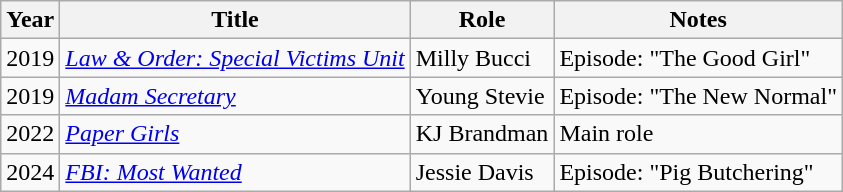<table class="wikitable sortable">
<tr>
<th>Year</th>
<th>Title</th>
<th>Role</th>
<th>Notes</th>
</tr>
<tr>
<td>2019</td>
<td><em><a href='#'>Law & Order: Special Victims Unit</a></em></td>
<td>Milly Bucci</td>
<td>Episode: "The Good Girl"</td>
</tr>
<tr>
<td>2019</td>
<td><em><a href='#'>Madam Secretary</a></em></td>
<td>Young Stevie</td>
<td>Episode: "The New Normal"</td>
</tr>
<tr>
<td>2022</td>
<td><em><a href='#'>Paper Girls</a></em></td>
<td>KJ Brandman</td>
<td>Main role</td>
</tr>
<tr>
<td>2024</td>
<td><em><a href='#'>FBI: Most Wanted</a></em></td>
<td>Jessie Davis</td>
<td>Episode: "Pig Butchering"</td>
</tr>
</table>
